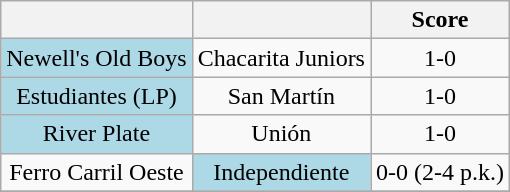<table class="wikitable" style="text-align: center;">
<tr>
<th></th>
<th></th>
<th>Score</th>
</tr>
<tr>
<td bgcolor="lightblue">Newell's Old Boys</td>
<td>Chacarita Juniors</td>
<td>1-0</td>
</tr>
<tr>
<td bgcolor="lightblue">Estudiantes (LP)</td>
<td>San Martín</td>
<td>1-0</td>
</tr>
<tr>
<td bgcolor="lightblue">River Plate</td>
<td>Unión</td>
<td>1-0</td>
</tr>
<tr>
<td>Ferro Carril Oeste</td>
<td bgcolor="lightblue">Independiente</td>
<td>0-0 (2-4 p.k.)</td>
</tr>
<tr>
</tr>
</table>
